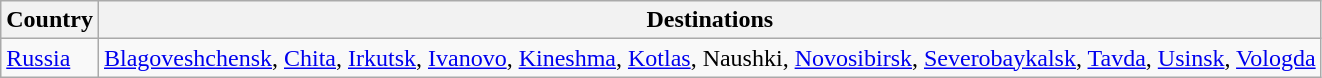<table class="wikitable">
<tr>
<th>Country</th>
<th>Destinations</th>
</tr>
<tr>
<td> <a href='#'>Russia</a></td>
<td><a href='#'>Blagoveshchensk</a>, <a href='#'>Chita</a>, <a href='#'>Irkutsk</a>, <a href='#'>Ivanovo</a>, <a href='#'>Kineshma</a>, <a href='#'>Kotlas</a>, Naushki, <a href='#'>Novosibirsk</a>, <a href='#'>Severobaykalsk</a>, <a href='#'>Tavda</a>, <a href='#'>Usinsk</a>, <a href='#'>Vologda</a></td>
</tr>
</table>
